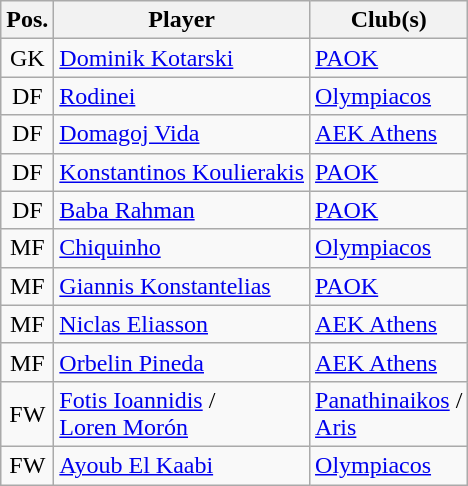<table class="wikitable" style="margin-right: 0;">
<tr text-align:center;">
<th>Pos.</th>
<th>Player</th>
<th>Club(s)</th>
</tr>
<tr>
<td align="center">GK</td>
<td> <a href='#'>Dominik Kotarski</a></td>
<td><a href='#'>PAOK</a></td>
</tr>
<tr>
<td align="center">DF</td>
<td> <a href='#'>Rodinei</a></td>
<td><a href='#'>Olympiacos</a></td>
</tr>
<tr>
<td align="center">DF</td>
<td> <a href='#'>Domagoj Vida</a></td>
<td><a href='#'>AEK Athens</a></td>
</tr>
<tr>
<td align="center">DF</td>
<td> <a href='#'>Konstantinos Koulierakis</a></td>
<td><a href='#'>PAOK</a></td>
</tr>
<tr>
<td align="center">DF</td>
<td> <a href='#'>Baba Rahman</a></td>
<td><a href='#'>PAOK</a></td>
</tr>
<tr>
<td align="center">MF</td>
<td> <a href='#'>Chiquinho</a></td>
<td><a href='#'>Olympiacos</a></td>
</tr>
<tr>
<td align="center">MF</td>
<td> <a href='#'>Giannis Konstantelias</a></td>
<td><a href='#'>PAOK</a></td>
</tr>
<tr>
<td align="center">MF</td>
<td> <a href='#'>Niclas Eliasson</a></td>
<td><a href='#'>AEK Athens</a></td>
</tr>
<tr>
<td align="center">MF</td>
<td> <a href='#'>Orbelin Pineda</a></td>
<td><a href='#'>AEK Athens</a></td>
</tr>
<tr>
<td align="center">FW</td>
<td> <a href='#'>Fotis Ioannidis</a> /<br> <a href='#'>Loren Morón</a></td>
<td><a href='#'>Panathinaikos</a> /<br><a href='#'>Aris</a></td>
</tr>
<tr>
<td align="center">FW</td>
<td> <a href='#'>Ayoub El Kaabi</a></td>
<td><a href='#'>Olympiacos</a></td>
</tr>
</table>
